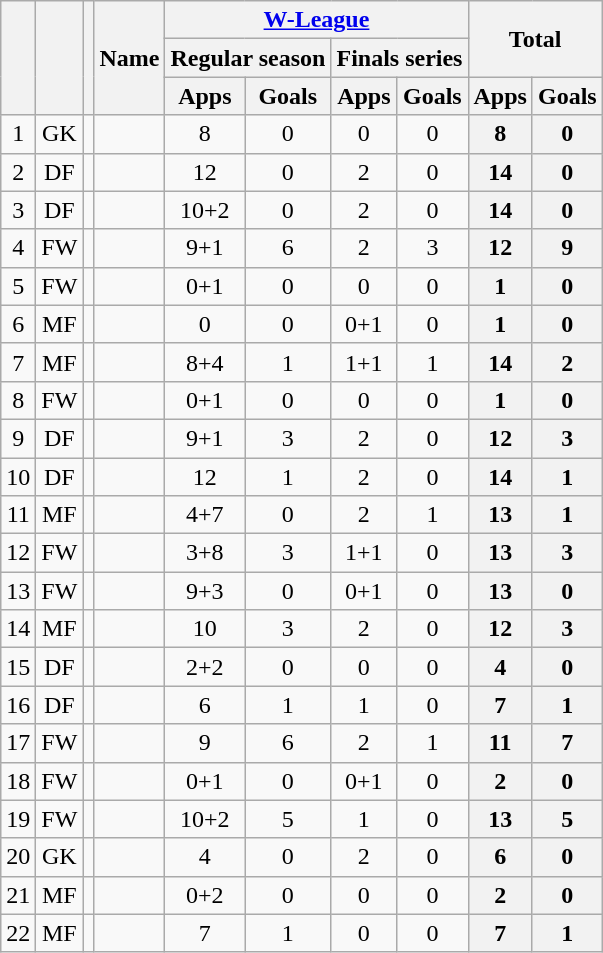<table class="wikitable sortable" style="text-align:center;">
<tr>
<th rowspan="3"></th>
<th rowspan="3"></th>
<th rowspan="3"></th>
<th rowspan="3">Name</th>
<th colspan="4"><a href='#'>W-League</a></th>
<th colspan="2" rowspan="2">Total</th>
</tr>
<tr>
<th colspan="2">Regular season</th>
<th colspan="2">Finals series</th>
</tr>
<tr>
<th>Apps</th>
<th>Goals</th>
<th>Apps</th>
<th>Goals</th>
<th>Apps</th>
<th>Goals</th>
</tr>
<tr>
<td>1</td>
<td>GK</td>
<td></td>
<td align="left"><br></td>
<td>8</td>
<td>0<br></td>
<td>0</td>
<td>0<br></td>
<th>8</th>
<th>0</th>
</tr>
<tr>
<td>2</td>
<td>DF</td>
<td></td>
<td align="left"><br></td>
<td>12</td>
<td>0<br></td>
<td>2</td>
<td>0<br></td>
<th>14</th>
<th>0</th>
</tr>
<tr>
<td>3</td>
<td>DF</td>
<td></td>
<td align="left"><br></td>
<td>10+2</td>
<td>0<br></td>
<td>2</td>
<td>0<br></td>
<th>14</th>
<th>0</th>
</tr>
<tr>
<td>4</td>
<td>FW</td>
<td></td>
<td align="left"><br></td>
<td>9+1</td>
<td>6<br></td>
<td>2</td>
<td>3<br></td>
<th>12</th>
<th>9</th>
</tr>
<tr>
<td>5</td>
<td>FW</td>
<td></td>
<td align="left"><br></td>
<td>0+1</td>
<td>0<br></td>
<td>0</td>
<td>0<br></td>
<th>1</th>
<th>0</th>
</tr>
<tr>
<td>6</td>
<td>MF</td>
<td></td>
<td align="left"><br></td>
<td>0</td>
<td>0<br></td>
<td>0+1</td>
<td>0<br></td>
<th>1</th>
<th>0</th>
</tr>
<tr>
<td>7</td>
<td>MF</td>
<td></td>
<td align="left"><br></td>
<td>8+4</td>
<td>1<br></td>
<td>1+1</td>
<td>1<br></td>
<th>14</th>
<th>2</th>
</tr>
<tr>
<td>8</td>
<td>FW</td>
<td></td>
<td align="left"><br></td>
<td>0+1</td>
<td>0<br></td>
<td>0</td>
<td>0<br></td>
<th>1</th>
<th>0</th>
</tr>
<tr>
<td>9</td>
<td>DF</td>
<td></td>
<td align="left"><br></td>
<td>9+1</td>
<td>3<br></td>
<td>2</td>
<td>0<br></td>
<th>12</th>
<th>3</th>
</tr>
<tr>
<td>10</td>
<td>DF</td>
<td></td>
<td align="left"><br></td>
<td>12</td>
<td>1<br></td>
<td>2</td>
<td>0<br></td>
<th>14</th>
<th>1</th>
</tr>
<tr>
<td>11</td>
<td>MF</td>
<td></td>
<td align="left"><br></td>
<td>4+7</td>
<td>0<br></td>
<td>2</td>
<td>1<br></td>
<th>13</th>
<th>1</th>
</tr>
<tr>
<td>12</td>
<td>FW</td>
<td></td>
<td align="left"><br></td>
<td>3+8</td>
<td>3<br></td>
<td>1+1</td>
<td>0<br></td>
<th>13</th>
<th>3</th>
</tr>
<tr>
<td>13</td>
<td>FW</td>
<td></td>
<td align="left"><br></td>
<td>9+3</td>
<td>0<br></td>
<td>0+1</td>
<td>0<br></td>
<th>13</th>
<th>0</th>
</tr>
<tr>
<td>14</td>
<td>MF</td>
<td></td>
<td align="left"><br></td>
<td>10</td>
<td>3<br></td>
<td>2</td>
<td>0<br></td>
<th>12</th>
<th>3</th>
</tr>
<tr>
<td>15</td>
<td>DF</td>
<td></td>
<td align="left"><br></td>
<td>2+2</td>
<td>0<br></td>
<td>0</td>
<td>0<br></td>
<th>4</th>
<th>0</th>
</tr>
<tr>
<td>16</td>
<td>DF</td>
<td></td>
<td align="left"><br></td>
<td>6</td>
<td>1<br></td>
<td>1</td>
<td>0<br></td>
<th>7</th>
<th>1</th>
</tr>
<tr>
<td>17</td>
<td>FW</td>
<td></td>
<td align="left"><br></td>
<td>9</td>
<td>6<br></td>
<td>2</td>
<td>1<br></td>
<th>11</th>
<th>7</th>
</tr>
<tr>
<td>18</td>
<td>FW</td>
<td></td>
<td align="left"><br></td>
<td>0+1</td>
<td>0<br></td>
<td>0+1</td>
<td>0<br></td>
<th>2</th>
<th>0</th>
</tr>
<tr>
<td>19</td>
<td>FW</td>
<td></td>
<td align="left"><br></td>
<td>10+2</td>
<td>5<br></td>
<td>1</td>
<td>0<br></td>
<th>13</th>
<th>5</th>
</tr>
<tr>
<td>20</td>
<td>GK</td>
<td></td>
<td align="left"><br></td>
<td>4</td>
<td>0<br></td>
<td>2</td>
<td>0<br></td>
<th>6</th>
<th>0</th>
</tr>
<tr>
<td>21</td>
<td>MF</td>
<td></td>
<td align="left"><br></td>
<td>0+2</td>
<td>0<br></td>
<td>0</td>
<td>0<br></td>
<th>2</th>
<th>0</th>
</tr>
<tr>
<td>22</td>
<td>MF</td>
<td></td>
<td align="left"><br></td>
<td>7</td>
<td>1<br></td>
<td>0</td>
<td>0<br></td>
<th>7</th>
<th>1</th>
</tr>
</table>
